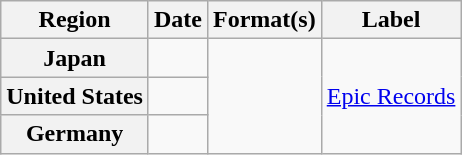<table class="wikitable plainrowheaders">
<tr>
<th scope="col">Region</th>
<th scope="col">Date</th>
<th scope="col">Format(s)</th>
<th scope="col">Label</th>
</tr>
<tr>
<th scope="row">Japan</th>
<td></td>
<td rowspan="3"></td>
<td rowspan="3"><a href='#'>Epic Records</a></td>
</tr>
<tr>
<th scope="row">United States</th>
<td></td>
</tr>
<tr>
<th scope="row">Germany</th>
<td></td>
</tr>
</table>
